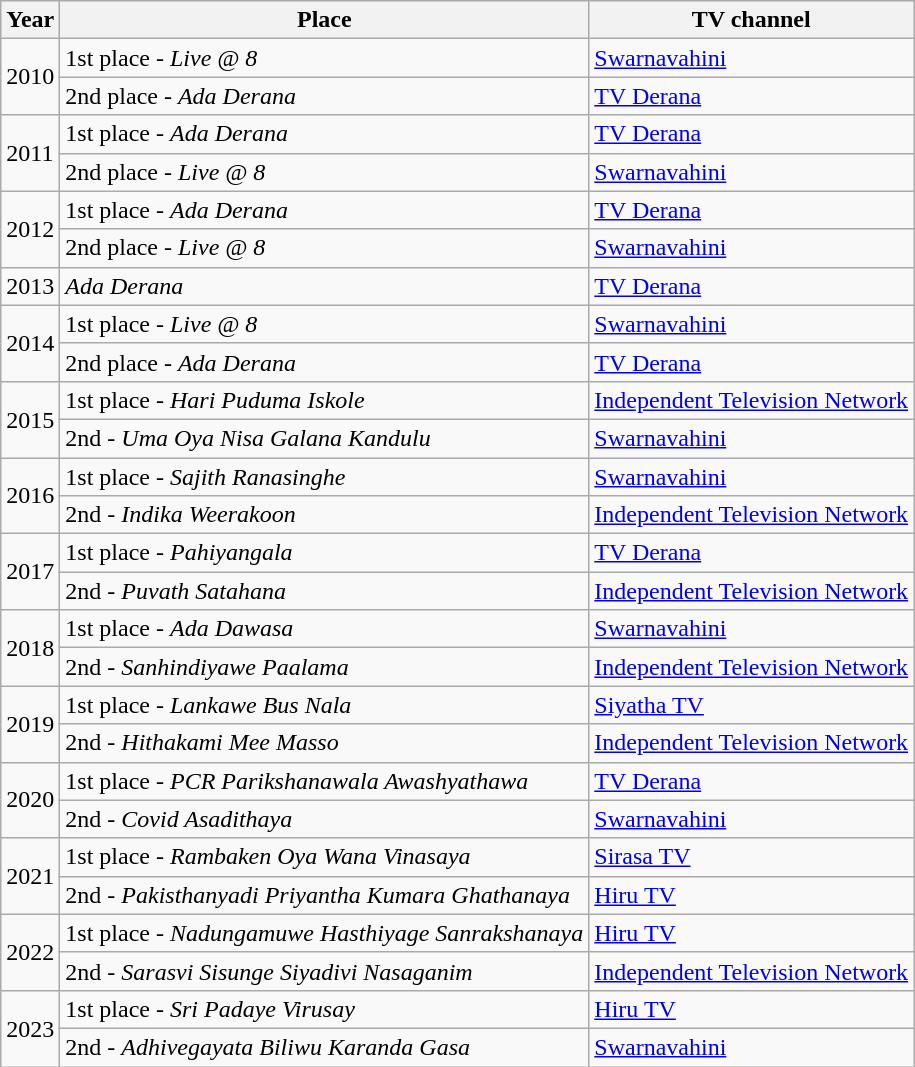<table class="wikitable">
<tr>
<th>Year</th>
<th>Place</th>
<th>TV channel</th>
</tr>
<tr>
<td rowspan="2">2010</td>
<td>1st place - <em>Live @ 8</em></td>
<td><a href='#'>Swarnavahini</a></td>
</tr>
<tr>
<td>2nd place - <em>Ada Derana</em></td>
<td><a href='#'>TV Derana</a></td>
</tr>
<tr>
<td rowspan="2">2011</td>
<td>1st place - <em>Ada Derana</em></td>
<td><a href='#'>TV Derana</a></td>
</tr>
<tr>
<td>2nd place - <em>Live @ 8</em></td>
<td><a href='#'>Swarnavahini</a></td>
</tr>
<tr>
<td rowspan="2">2012</td>
<td>1st place - <em>Ada Derana</em></td>
<td><a href='#'>TV Derana</a></td>
</tr>
<tr>
<td>2nd place - <em>Live @ 8</em></td>
<td><a href='#'>Swarnavahini</a></td>
</tr>
<tr>
<td>2013</td>
<td><em>Ada Derana</em></td>
<td><a href='#'>TV Derana</a></td>
</tr>
<tr>
<td rowspan="2">2014</td>
<td>1st place - <em>Live @ 8</em></td>
<td><a href='#'>Swarnavahini</a></td>
</tr>
<tr>
<td>2nd place - <em>Ada Derana</em></td>
<td><a href='#'>TV Derana</a></td>
</tr>
<tr>
<td rowspan="2">2015</td>
<td>1st place - <em>Hari Puduma Iskole</em></td>
<td><a href='#'>Independent Television Network</a></td>
</tr>
<tr>
<td>2nd - <em>Uma Oya Nisa Galana Kandulu</em></td>
<td><a href='#'>Swarnavahini</a></td>
</tr>
<tr>
<td rowspan="2">2016</td>
<td>1st place - <em>Sajith Ranasinghe</em></td>
<td><a href='#'>Swarnavahini</a></td>
</tr>
<tr>
<td>2nd - <em>Indika Weerakoon</em></td>
<td><a href='#'>Independent Television Network</a></td>
</tr>
<tr>
<td rowspan="2">2017</td>
<td>1st place - <em>Pahiyangala</em></td>
<td><a href='#'>TV Derana</a></td>
</tr>
<tr>
<td>2nd - <em>Puvath Satahana</em></td>
<td><a href='#'>Independent Television Network</a></td>
</tr>
<tr>
<td rowspan="2">2018</td>
<td>1st place - <em>Ada Dawasa</em></td>
<td><a href='#'>Swarnavahini</a></td>
</tr>
<tr>
<td>2nd - <em>Sanhindiyawe Paalama</em></td>
<td><a href='#'>Independent Television Network</a></td>
</tr>
<tr>
<td rowspan="2">2019</td>
<td>1st place - <em>Lankawe Bus Nala</em></td>
<td><a href='#'>Siyatha TV</a></td>
</tr>
<tr>
<td>2nd - <em>Hithakami Mee Masso</em></td>
<td><a href='#'>Independent Television Network</a></td>
</tr>
<tr>
<td rowspan="2">2020</td>
<td>1st place - <em>PCR Parikshanawala Awashyathawa</em></td>
<td><a href='#'>TV Derana</a></td>
</tr>
<tr>
<td>2nd - <em>Covid Asadithaya</em></td>
<td><a href='#'>Swarnavahini</a></td>
</tr>
<tr>
<td rowspan="2">2021</td>
<td>1st place - <em>Rambaken Oya Wana Vinasaya</em></td>
<td><a href='#'>Sirasa TV</a></td>
</tr>
<tr>
<td>2nd - <em>Pakisthanyadi Priyantha Kumara Ghathanaya</em></td>
<td><a href='#'>Hiru TV</a></td>
</tr>
<tr>
<td rowspan="2">2022</td>
<td>1st place - <em>Nadungamuwe Hasthiyage Sanrakshanaya</em></td>
<td><a href='#'>Hiru TV</a></td>
</tr>
<tr>
<td>2nd - <em>Sarasvi Sisunge Siyadivi Nasaganim</em></td>
<td><a href='#'>Independent Television Network</a></td>
</tr>
<tr>
<td rowspan="2">2023</td>
<td>1st place - <em>Sri Padaye Virusay</em></td>
<td><a href='#'>Hiru TV</a></td>
</tr>
<tr>
<td>2nd - <em>Adhivegayata Biliwu Karanda Gasa</em></td>
<td><a href='#'>Swarnavahini</a></td>
</tr>
</table>
